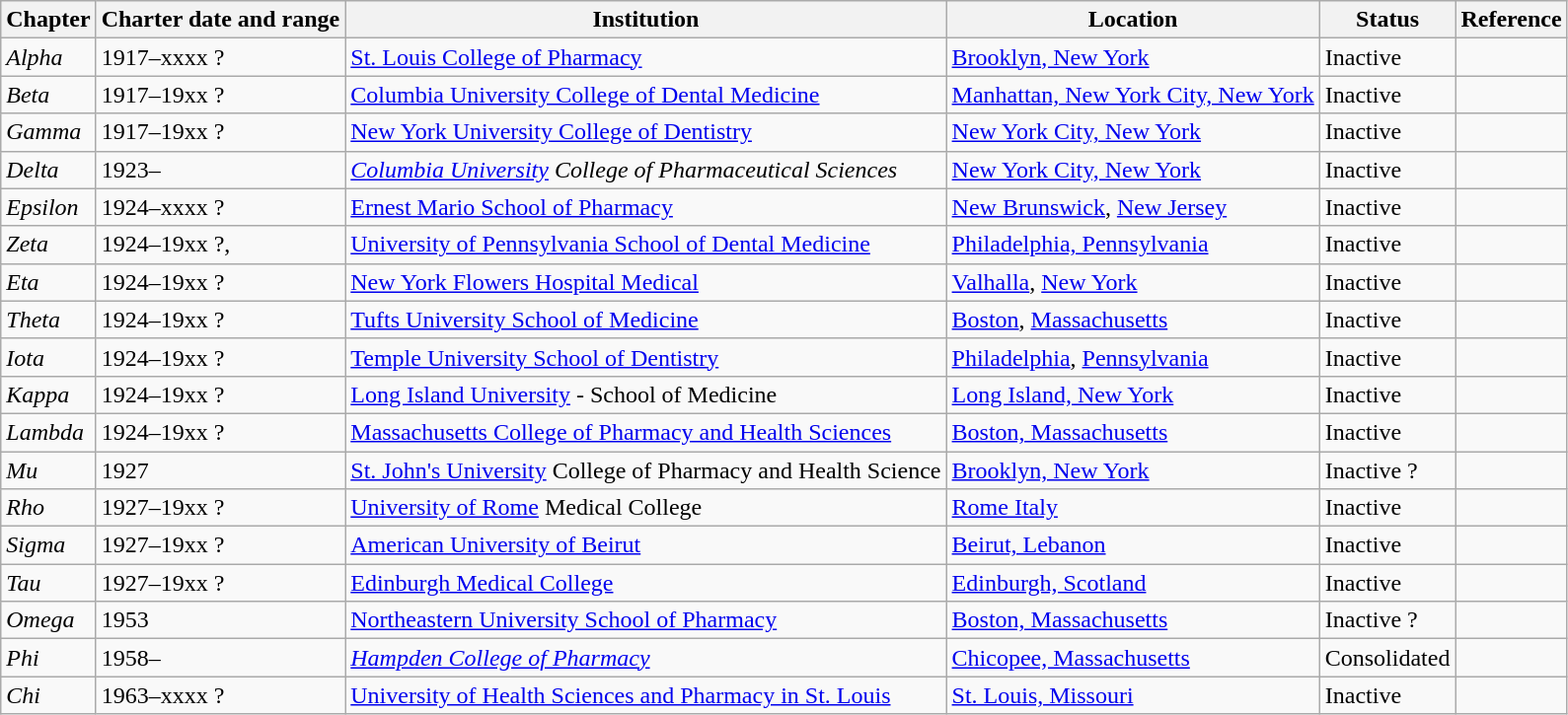<table class="wikitable sortable">
<tr>
<th>Chapter</th>
<th>Charter date and range</th>
<th>Institution</th>
<th>Location</th>
<th>Status</th>
<th>Reference</th>
</tr>
<tr>
<td><em>Alpha</em></td>
<td>1917–xxxx ?</td>
<td><a href='#'>St. Louis College of Pharmacy</a></td>
<td><a href='#'>Brooklyn, New York</a></td>
<td>Inactive</td>
<td></td>
</tr>
<tr>
<td><em>Beta</em></td>
<td>1917–19xx ?</td>
<td><a href='#'>Columbia University College of Dental Medicine</a></td>
<td><a href='#'>Manhattan, New York City, New York</a></td>
<td>Inactive</td>
<td></td>
</tr>
<tr>
<td><em>Gamma</em></td>
<td>1917–19xx ?</td>
<td><a href='#'>New York University College of Dentistry</a></td>
<td><a href='#'>New York City, New York</a></td>
<td>Inactive</td>
<td></td>
</tr>
<tr>
<td><em>Delta</em></td>
<td>1923–</td>
<td><em><a href='#'>Columbia University</a> College of Pharmaceutical Sciences</em></td>
<td><a href='#'>New York City, New York</a></td>
<td>Inactive</td>
<td></td>
</tr>
<tr>
<td><em>Epsilon</em></td>
<td>1924–xxxx ?</td>
<td><a href='#'>Ernest Mario School of Pharmacy</a></td>
<td><a href='#'>New Brunswick</a>, <a href='#'>New Jersey</a></td>
<td>Inactive</td>
<td></td>
</tr>
<tr>
<td><em>Zeta</em></td>
<td>1924–19xx ?,</td>
<td><a href='#'>University of Pennsylvania School of Dental Medicine</a></td>
<td><a href='#'>Philadelphia, Pennsylvania</a></td>
<td>Inactive</td>
<td></td>
</tr>
<tr>
<td><em>Eta</em></td>
<td>1924–19xx ?</td>
<td><a href='#'>New York Flowers Hospital Medical</a></td>
<td><a href='#'>Valhalla</a>, <a href='#'>New York</a></td>
<td>Inactive</td>
<td></td>
</tr>
<tr>
<td><em>Theta</em></td>
<td>1924–19xx ?</td>
<td><a href='#'>Tufts University School of Medicine</a></td>
<td><a href='#'>Boston</a>, <a href='#'>Massachusetts</a></td>
<td>Inactive</td>
<td></td>
</tr>
<tr>
<td><em>Iota</em></td>
<td>1924–19xx ?</td>
<td><a href='#'>Temple University School of Dentistry</a></td>
<td><a href='#'>Philadelphia</a>, <a href='#'>Pennsylvania</a></td>
<td>Inactive</td>
<td></td>
</tr>
<tr>
<td><em>Kappa</em></td>
<td>1924–19xx ?</td>
<td><a href='#'>Long Island University</a> - School of Medicine</td>
<td><a href='#'>Long Island, New York</a></td>
<td>Inactive</td>
<td></td>
</tr>
<tr>
<td><em>Lambda</em></td>
<td>1924–19xx ?</td>
<td><a href='#'>Massachusetts College of Pharmacy and Health Sciences</a></td>
<td><a href='#'>Boston, Massachusetts</a></td>
<td>Inactive</td>
<td></td>
</tr>
<tr>
<td><em>Mu</em></td>
<td>1927</td>
<td><a href='#'>St. John's University</a> College of Pharmacy and Health Science</td>
<td><a href='#'>Brooklyn, New York</a></td>
<td>Inactive ?</td>
<td></td>
</tr>
<tr>
<td><em>Rho</em></td>
<td>1927–19xx ?</td>
<td><a href='#'>University of Rome</a> Medical College</td>
<td><a href='#'>Rome Italy</a></td>
<td>Inactive</td>
<td></td>
</tr>
<tr>
<td><em>Sigma</em></td>
<td>1927–19xx ?</td>
<td><a href='#'>American University of Beirut</a></td>
<td><a href='#'>Beirut, Lebanon</a></td>
<td>Inactive</td>
<td></td>
</tr>
<tr>
<td><em>Tau</em></td>
<td>1927–19xx ?</td>
<td><a href='#'>Edinburgh Medical College</a></td>
<td><a href='#'>Edinburgh, Scotland</a></td>
<td>Inactive</td>
<td></td>
</tr>
<tr>
<td><em>Omega</em></td>
<td>1953</td>
<td><a href='#'>Northeastern University School of Pharmacy</a></td>
<td><a href='#'>Boston, Massachusetts</a></td>
<td>Inactive ?</td>
<td></td>
</tr>
<tr>
<td><em>Phi</em></td>
<td>1958–</td>
<td><em><a href='#'>Hampden College of Pharmacy</a></em></td>
<td><a href='#'>Chicopee, Massachusetts</a></td>
<td>Consolidated</td>
<td></td>
</tr>
<tr>
<td><em>Chi</em></td>
<td>1963–xxxx ?</td>
<td><a href='#'>University of Health Sciences and Pharmacy in St. Louis</a></td>
<td><a href='#'>St. Louis, Missouri</a></td>
<td>Inactive</td>
<td></td>
</tr>
</table>
